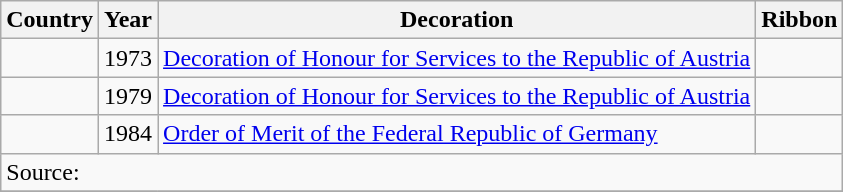<table class="wikitable">
<tr>
<th width="0%">Country</th>
<th width="0%">Year</th>
<th width="0%">Decoration</th>
<th width="0%">Ribbon</th>
</tr>
<tr>
<td></td>
<td>1973</td>
<td><a href='#'>Decoration of Honour for Services to the Republic of Austria</a></td>
<td></td>
</tr>
<tr>
<td></td>
<td>1979</td>
<td><a href='#'>Decoration of Honour for Services to the Republic of Austria</a></td>
<td></td>
</tr>
<tr>
<td></td>
<td>1984</td>
<td><a href='#'>Order of Merit of the Federal Republic of Germany</a></td>
<td></td>
</tr>
<tr>
<td colspan=6>Source:</td>
</tr>
<tr>
</tr>
</table>
